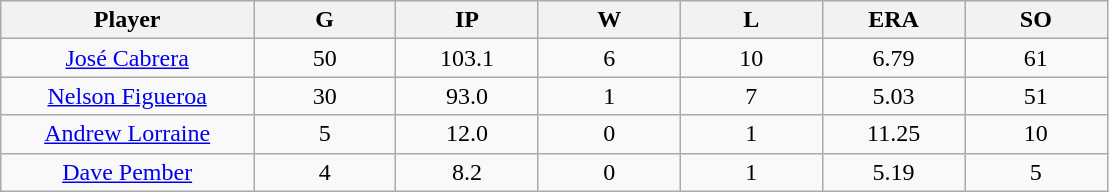<table class="wikitable sortable">
<tr>
<th bgcolor="#DDDDFF" width="16%">Player</th>
<th bgcolor="#DDDDFF" width="9%">G</th>
<th bgcolor="#DDDDFF" width="9%">IP</th>
<th bgcolor="#DDDDFF" width="9%">W</th>
<th bgcolor="#DDDDFF" width="9%">L</th>
<th bgcolor="#DDDDFF" width="9%">ERA</th>
<th bgcolor="#DDDDFF" width="9%">SO</th>
</tr>
<tr align="center">
<td><a href='#'>José Cabrera</a></td>
<td>50</td>
<td>103.1</td>
<td>6</td>
<td>10</td>
<td>6.79</td>
<td>61</td>
</tr>
<tr align=center>
<td><a href='#'>Nelson Figueroa</a></td>
<td>30</td>
<td>93.0</td>
<td>1</td>
<td>7</td>
<td>5.03</td>
<td>51</td>
</tr>
<tr align=center>
<td><a href='#'>Andrew Lorraine</a></td>
<td>5</td>
<td>12.0</td>
<td>0</td>
<td>1</td>
<td>11.25</td>
<td>10</td>
</tr>
<tr align=center>
<td><a href='#'>Dave Pember</a></td>
<td>4</td>
<td>8.2</td>
<td>0</td>
<td>1</td>
<td>5.19</td>
<td>5</td>
</tr>
</table>
